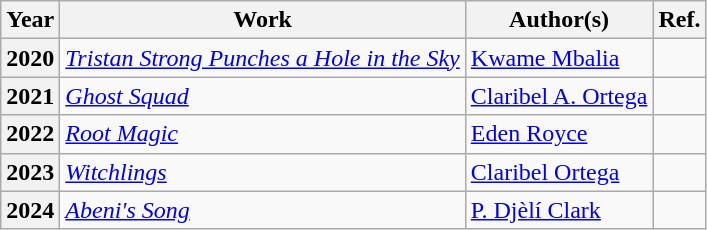<table class="sortable wikitable">
<tr>
<th>Year</th>
<th>Work</th>
<th>Author(s)</th>
<th class="unsortable">Ref.</th>
</tr>
<tr>
<th>2020</th>
<td><em><a href='#'>Tristan Strong Punches a Hole in the Sky</a></em></td>
<td><a href='#'>Kwame Mbalia</a></td>
<td></td>
</tr>
<tr>
<th>2021</th>
<td><em><a href='#'>Ghost Squad</a></em></td>
<td><a href='#'>Claribel A. Ortega</a></td>
<td></td>
</tr>
<tr>
<th>2022</th>
<td><em><a href='#'>Root Magic</a></em></td>
<td><a href='#'>Eden Royce</a></td>
<td></td>
</tr>
<tr>
<th>2023</th>
<td><em><a href='#'>Witchlings</a></em></td>
<td><a href='#'>Claribel Ortega</a></td>
<td></td>
</tr>
<tr>
<th>2024</th>
<td><em><a href='#'>Abeni's Song</a></em></td>
<td><a href='#'>P. Djèlí Clark</a></td>
<td></td>
</tr>
</table>
